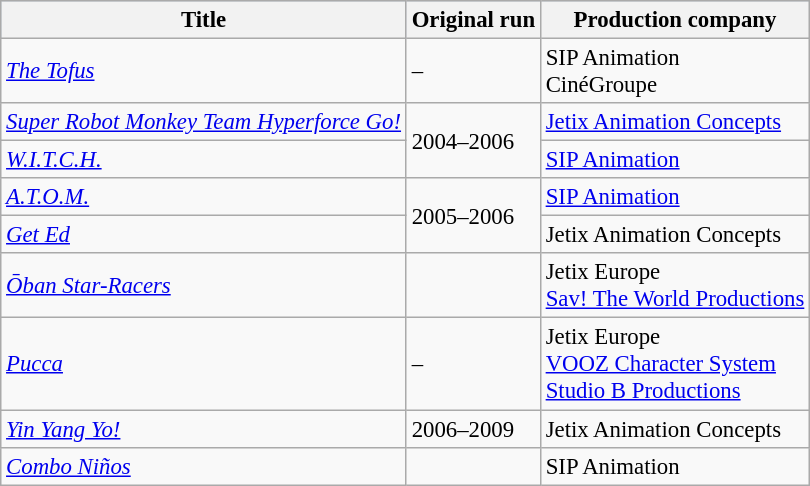<table class="wikitable sortable" style="font-size: 95%;">
<tr bgcolor="#B0C4DE">
<th>Title</th>
<th>Original run</th>
<th>Production company</th>
</tr>
<tr>
<td><em><a href='#'>The Tofus</a></em></td>
<td>–</td>
<td>SIP Animation<br>CinéGroupe</td>
</tr>
<tr>
<td><em><a href='#'>Super Robot Monkey Team Hyperforce Go!</a></em></td>
<td rowspan="2">2004–2006</td>
<td><a href='#'>Jetix Animation Concepts</a></td>
</tr>
<tr>
<td><em><a href='#'>W.I.T.C.H.</a></em></td>
<td><a href='#'>SIP Animation</a></td>
</tr>
<tr>
<td><em><a href='#'>A.T.O.M.</a></em></td>
<td rowspan="2">2005–2006</td>
<td><a href='#'>SIP Animation</a></td>
</tr>
<tr>
<td><em><a href='#'>Get Ed</a></em></td>
<td>Jetix Animation Concepts</td>
</tr>
<tr>
<td><em><a href='#'>Ōban Star-Racers</a></em></td>
<td></td>
<td>Jetix Europe<br><a href='#'>Sav! The World Productions</a></td>
</tr>
<tr>
<td><em><a href='#'>Pucca</a></em></td>
<td>–</td>
<td>Jetix Europe<br><a href='#'>VOOZ Character System</a><br><a href='#'>Studio B Productions</a></td>
</tr>
<tr>
<td><em><a href='#'>Yin Yang Yo!</a></em></td>
<td>2006–2009</td>
<td>Jetix Animation Concepts</td>
</tr>
<tr>
<td><em><a href='#'>Combo Niños</a></em></td>
<td></td>
<td>SIP Animation</td>
</tr>
</table>
